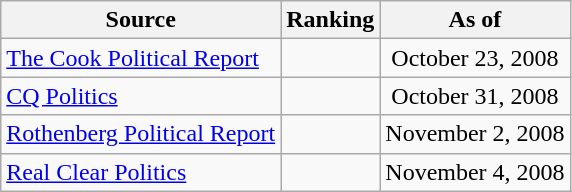<table class="wikitable" style="text-align:center">
<tr>
<th>Source</th>
<th>Ranking</th>
<th>As of</th>
</tr>
<tr>
<td align=left><a href='#'>The Cook Political Report</a></td>
<td></td>
<td>October 23, 2008</td>
</tr>
<tr>
<td align=left><a href='#'>CQ Politics</a></td>
<td></td>
<td>October 31, 2008</td>
</tr>
<tr>
<td align=left><a href='#'>Rothenberg Political Report</a></td>
<td></td>
<td>November 2, 2008</td>
</tr>
<tr>
<td align=left><a href='#'>Real Clear Politics</a></td>
<td></td>
<td>November 4, 2008</td>
</tr>
</table>
